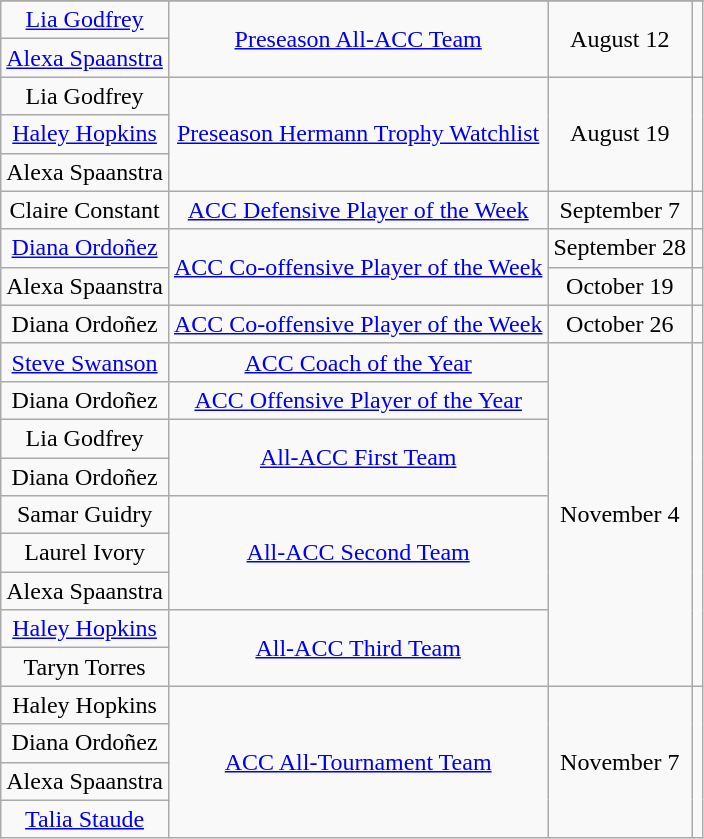<table class="wikitable sortable" style="text-align: center">
<tr>
</tr>
<tr>
<td><a href='#'>Lia Godfrey</a></td>
<td rowspan=2><a href='#'>Preseason All-ACC Team</a></td>
<td rowspan=2>August 12</td>
<td rowspan=2></td>
</tr>
<tr>
<td><a href='#'>Alexa Spaanstra</a></td>
</tr>
<tr>
<td>Lia Godfrey</td>
<td rowspan=3><a href='#'>Preseason Hermann Trophy Watchlist</a></td>
<td rowspan=3>August 19</td>
<td rowspan=3></td>
</tr>
<tr>
<td><a href='#'>Haley Hopkins</a></td>
</tr>
<tr>
<td>Alexa Spaanstra</td>
</tr>
<tr>
<td>Claire Constant</td>
<td><a href='#'>ACC Defensive Player of the Week</a></td>
<td>September 7</td>
<td></td>
</tr>
<tr>
<td><a href='#'>Diana Ordoñez</a></td>
<td rowspan=2><a href='#'>ACC Co-offensive Player of the Week</a></td>
<td>September 28</td>
<td></td>
</tr>
<tr>
<td>Alexa Spaanstra</td>
<td>October 19</td>
<td></td>
</tr>
<tr>
<td>Diana Ordoñez</td>
<td><a href='#'>ACC Co-offensive Player of the Week</a></td>
<td>October 26</td>
<td></td>
</tr>
<tr>
<td><a href='#'>Steve Swanson</a></td>
<td><a href='#'>ACC Coach of the Year</a></td>
<td rowspan=9>November 4</td>
<td rowspan=9></td>
</tr>
<tr>
<td>Diana Ordoñez</td>
<td><a href='#'>ACC Offensive Player of the Year</a></td>
</tr>
<tr>
<td>Lia Godfrey</td>
<td rowspan=2><a href='#'>All-ACC First Team</a></td>
</tr>
<tr>
<td>Diana Ordoñez</td>
</tr>
<tr>
<td>Samar Guidry</td>
<td rowspan=3><a href='#'>All-ACC Second Team</a></td>
</tr>
<tr>
<td>Laurel Ivory</td>
</tr>
<tr>
<td>Alexa Spaanstra</td>
</tr>
<tr>
<td><a href='#'>Haley Hopkins</a></td>
<td rowspan=2><a href='#'>All-ACC Third Team</a></td>
</tr>
<tr>
<td>Taryn Torres</td>
</tr>
<tr>
<td>Haley Hopkins</td>
<td rowspan=4><a href='#'>ACC All-Tournament Team</a></td>
<td rowspan=4>November 7</td>
<td rowspan=4></td>
</tr>
<tr>
<td>Diana Ordoñez</td>
</tr>
<tr>
<td>Alexa Spaanstra</td>
</tr>
<tr>
<td><a href='#'>Talia Staude</a></td>
</tr>
</table>
